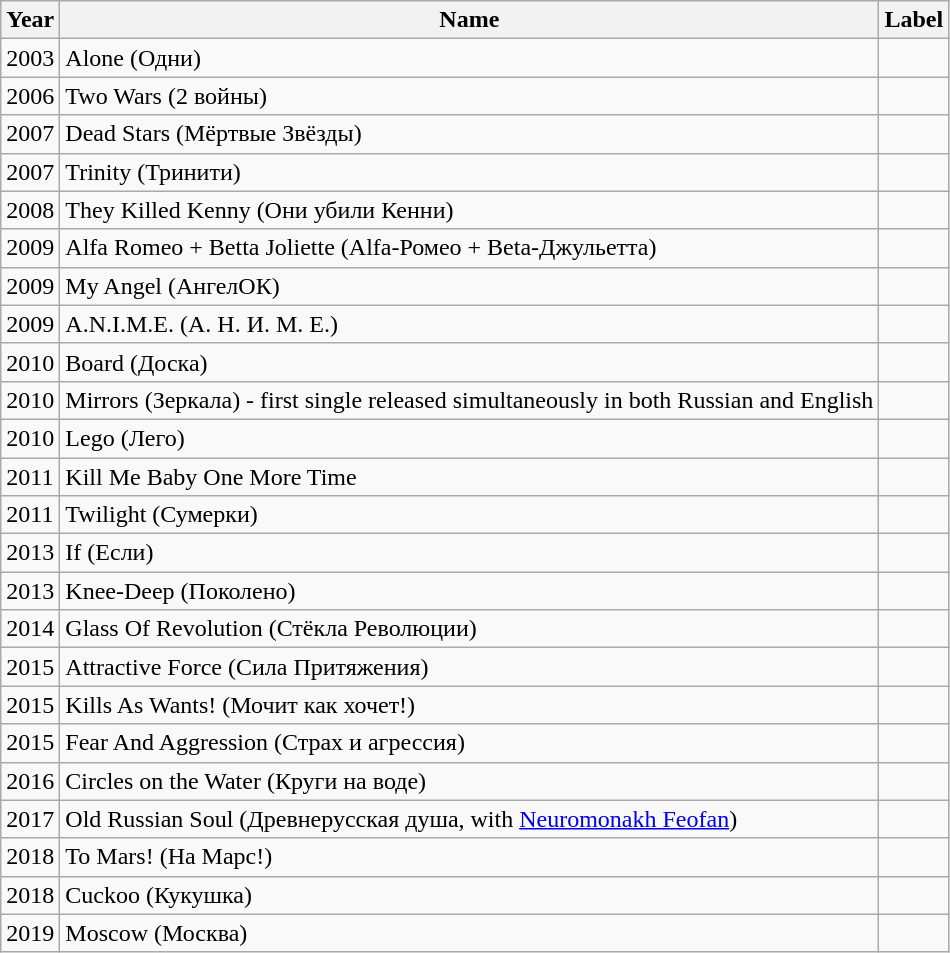<table class="wikitable">
<tr>
<th>Year</th>
<th>Name</th>
<th>Label</th>
</tr>
<tr>
<td>2003</td>
<td>Alone (Одни)</td>
<td></td>
</tr>
<tr>
<td>2006</td>
<td>Two Wars (2 войны)</td>
<td></td>
</tr>
<tr>
<td>2007</td>
<td>Dead Stars (Мёртвые Звёзды)</td>
<td></td>
</tr>
<tr>
<td>2007</td>
<td>Trinity (Тринити)</td>
<td></td>
</tr>
<tr>
<td>2008</td>
<td>They Killed Kenny (Они убили Кенни)</td>
<td></td>
</tr>
<tr>
<td>2009</td>
<td>Alfa Romeo + Betta Joliette (Alfa-Ромео + Beta-Джульетта)</td>
<td></td>
</tr>
<tr>
<td>2009</td>
<td>My Angel (АнгелОК)</td>
<td></td>
</tr>
<tr>
<td>2009</td>
<td>A.N.I.M.E. (А. Н. И. М. Е.)</td>
<td></td>
</tr>
<tr>
<td>2010</td>
<td>Board (Доска)</td>
<td></td>
</tr>
<tr>
<td>2010</td>
<td>Mirrors (Зеркала) - first single released simultaneously in both Russian and English</td>
<td></td>
</tr>
<tr>
<td>2010</td>
<td>Lego (Лего)</td>
<td></td>
</tr>
<tr>
<td>2011</td>
<td>Kill Me Baby One More Time</td>
<td></td>
</tr>
<tr>
<td>2011</td>
<td>Twilight (Сумерки)</td>
<td></td>
</tr>
<tr>
<td>2013</td>
<td>If (Если)</td>
<td></td>
</tr>
<tr>
<td>2013</td>
<td>Knee-Deep (Поколено)</td>
<td></td>
</tr>
<tr>
<td>2014</td>
<td>Glass Of Revolution (Стёкла Революции)</td>
<td></td>
</tr>
<tr>
<td>2015</td>
<td>Attractive Force (Сила Притяжения)</td>
<td></td>
</tr>
<tr>
<td>2015</td>
<td>Kills As Wants! (Мочит как хочет!)</td>
<td></td>
</tr>
<tr>
<td>2015</td>
<td>Fear And Aggression (Страх и агрессия)</td>
<td></td>
</tr>
<tr>
<td>2016</td>
<td>Circles on the Water (Круги на воде)</td>
<td></td>
</tr>
<tr>
<td>2017</td>
<td>Old Russian Soul (Древнерусская душа, with <a href='#'>Neuromonakh Feofan</a>)</td>
<td></td>
</tr>
<tr>
<td>2018</td>
<td>To Mars! (На Марс!)</td>
<td></td>
</tr>
<tr>
<td>2018</td>
<td>Cuckoo (Кукушка)</td>
<td></td>
</tr>
<tr>
<td>2019</td>
<td>Moscow (Москва)</td>
</tr>
</table>
